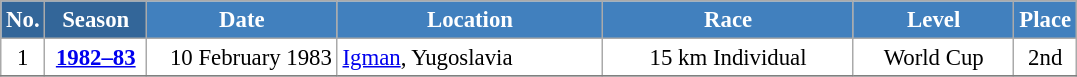<table class="wikitable sortable" style="font-size:95%; text-align:center; border:grey solid 1px; border-collapse:collapse; background:#ffffff;">
<tr style="background:#efefef;">
<th style="background-color:#369; color:white;">No.</th>
<th style="background-color:#369; color:white;">Season</th>
<th style="background-color:#4180be; color:white; width:120px;">Date</th>
<th style="background-color:#4180be; color:white; width:170px;">Location</th>
<th style="background-color:#4180be; color:white; width:160px;">Race</th>
<th style="background-color:#4180be; color:white; width:100px;">Level</th>
<th style="background-color:#4180be; color:white;">Place</th>
</tr>
<tr>
<td align=center>1</td>
<td rowspan=1 align=center><strong> <a href='#'>1982–83</a> </strong></td>
<td align=right>10 February 1983</td>
<td align=left> <a href='#'>Igman</a>, Yugoslavia</td>
<td>15 km Individual</td>
<td>World Cup</td>
<td>2nd</td>
</tr>
<tr>
</tr>
</table>
